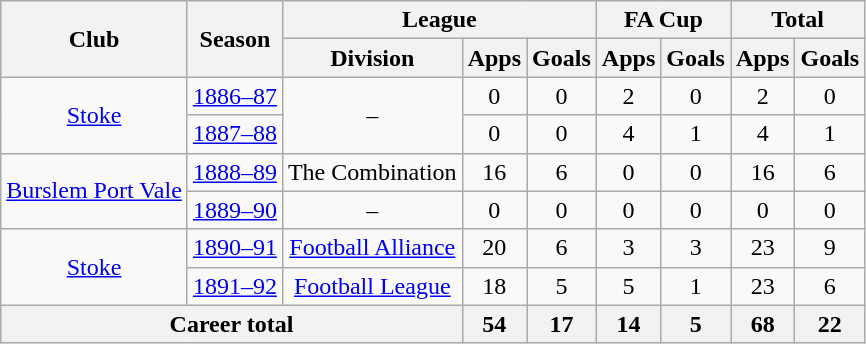<table class="wikitable" style="text-align: center;">
<tr>
<th rowspan="2">Club</th>
<th rowspan="2">Season</th>
<th colspan="3">League</th>
<th colspan="2">FA Cup</th>
<th colspan="2">Total</th>
</tr>
<tr>
<th>Division</th>
<th>Apps</th>
<th>Goals</th>
<th>Apps</th>
<th>Goals</th>
<th>Apps</th>
<th>Goals</th>
</tr>
<tr>
<td rowspan="2"><a href='#'>Stoke</a></td>
<td><a href='#'>1886–87</a></td>
<td rowspan="2">–</td>
<td>0</td>
<td>0</td>
<td>2</td>
<td>0</td>
<td>2</td>
<td>0</td>
</tr>
<tr>
<td><a href='#'>1887–88</a></td>
<td>0</td>
<td>0</td>
<td>4</td>
<td>1</td>
<td>4</td>
<td>1</td>
</tr>
<tr>
<td rowspan="2"><a href='#'>Burslem Port Vale</a></td>
<td><a href='#'>1888–89</a></td>
<td>The Combination</td>
<td>16</td>
<td>6</td>
<td>0</td>
<td>0</td>
<td>16</td>
<td>6</td>
</tr>
<tr>
<td><a href='#'>1889–90</a></td>
<td>–</td>
<td>0</td>
<td>0</td>
<td>0</td>
<td>0</td>
<td>0</td>
<td>0</td>
</tr>
<tr>
<td rowspan="2"><a href='#'>Stoke</a></td>
<td><a href='#'>1890–91</a></td>
<td><a href='#'>Football Alliance</a></td>
<td>20</td>
<td>6</td>
<td>3</td>
<td>3</td>
<td>23</td>
<td>9</td>
</tr>
<tr>
<td><a href='#'>1891–92</a></td>
<td><a href='#'>Football League</a></td>
<td>18</td>
<td>5</td>
<td>5</td>
<td>1</td>
<td>23</td>
<td>6</td>
</tr>
<tr>
<th colspan="3">Career total</th>
<th>54</th>
<th>17</th>
<th>14</th>
<th>5</th>
<th>68</th>
<th>22</th>
</tr>
</table>
